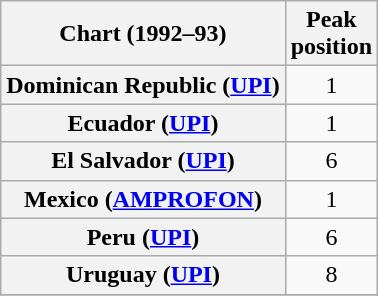<table class="wikitable plainrowheaders sortable" style="text-align:center">
<tr>
<th scope="col">Chart (1992–93)</th>
<th scope="col">Peak<br>position</th>
</tr>
<tr>
<th scope="row">Dominican Republic (<a href='#'>UPI</a>)</th>
<td>1</td>
</tr>
<tr>
<th scope="row">Ecuador (<a href='#'>UPI</a>)</th>
<td>1</td>
</tr>
<tr>
<th scope="row">El Salvador (<a href='#'>UPI</a>)</th>
<td>6</td>
</tr>
<tr>
<th scope="row">Mexico (<a href='#'>AMPROFON</a>)</th>
<td>1</td>
</tr>
<tr>
<th scope="row">Peru (<a href='#'>UPI</a>)</th>
<td>6</td>
</tr>
<tr>
<th scope="row">Uruguay (<a href='#'>UPI</a>)</th>
<td>8</td>
</tr>
<tr>
</tr>
</table>
